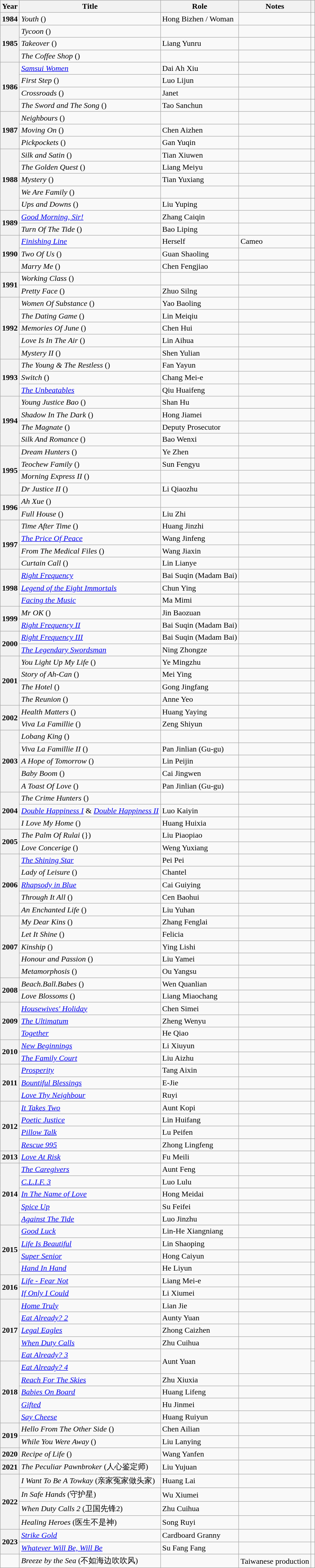<table class="wikitable sortable plainrowheaders">
<tr>
<th scope="col">Year</th>
<th scope="col">Title</th>
<th scope="col">Role</th>
<th scope="col" class="unsortable">Notes</th>
<th scope="col" class="unsortable"></th>
</tr>
<tr>
<th scope="row" rowspan="1">1984</th>
<td><em>Youth</em> ()</td>
<td>Hong Bizhen / Woman</td>
<td></td>
<td></td>
</tr>
<tr>
<th scope="row" rowspan="3">1985</th>
<td><em>Tycoon</em> ()</td>
<td></td>
<td></td>
<td></td>
</tr>
<tr>
<td><em>Takeover</em> ()</td>
<td>Liang Yunru</td>
<td></td>
<td></td>
</tr>
<tr>
<td><em>The Coffee Shop</em> ()</td>
<td></td>
<td></td>
<td></td>
</tr>
<tr>
<th scope="row" rowspan="4">1986</th>
<td><em><a href='#'>Samsui Women</a></em></td>
<td>Dai Ah Xiu</td>
<td></td>
<td></td>
</tr>
<tr>
<td><em>First Step</em> ()</td>
<td>Luo Lijun</td>
<td></td>
<td></td>
</tr>
<tr>
<td><em>Crossroads</em> ()</td>
<td>Janet</td>
<td></td>
<td></td>
</tr>
<tr>
<td><em>The Sword and The Song</em> ()</td>
<td>Tao Sanchun</td>
<td></td>
<td></td>
</tr>
<tr>
<th scope="row" rowspan="3">1987</th>
<td><em>Neighbours</em> ()</td>
<td></td>
<td></td>
<td></td>
</tr>
<tr>
<td><em>Moving On</em> ()</td>
<td>Chen Aizhen</td>
<td></td>
<td></td>
</tr>
<tr>
<td><em>Pickpockets</em> ()</td>
<td>Gan Yuqin</td>
<td></td>
<td></td>
</tr>
<tr>
<th scope="row" rowspan="5">1988</th>
<td><em>Silk and Satin</em> ()</td>
<td>Tian Xiuwen</td>
<td></td>
<td></td>
</tr>
<tr>
<td><em>The Golden Quest</em> ()</td>
<td>Liang Meiyu</td>
<td></td>
<td></td>
</tr>
<tr>
<td><em>Mystery</em> ()</td>
<td>Tian Yuxiang</td>
<td></td>
<td></td>
</tr>
<tr>
<td><em>We Are Family</em> ()</td>
<td></td>
<td></td>
<td></td>
</tr>
<tr>
<td><em>Ups and Downs</em> ()</td>
<td>Liu Yuping</td>
<td></td>
<td></td>
</tr>
<tr>
<th scope="row" rowspan="2">1989</th>
<td><em><a href='#'>Good Morning, Sir!</a></em></td>
<td>Zhang Caiqin</td>
<td></td>
<td></td>
</tr>
<tr>
<td><em>Turn Of The Tide</em> ()</td>
<td>Bao Liping</td>
<td></td>
<td></td>
</tr>
<tr>
<th scope="row" rowspan="3">1990</th>
<td><em><a href='#'>Finishing Line</a></em></td>
<td>Herself</td>
<td>Cameo</td>
<td></td>
</tr>
<tr>
<td><em>Two Of Us</em> ()</td>
<td>Guan Shaoling</td>
<td></td>
<td></td>
</tr>
<tr>
<td><em>Marry Me</em> ()</td>
<td>Chen Fengjiao</td>
<td></td>
<td></td>
</tr>
<tr>
<th scope="row" rowspan="2">1991</th>
<td><em>Working Class</em> ()</td>
<td></td>
<td></td>
<td></td>
</tr>
<tr>
<td><em>Pretty Face</em> ()</td>
<td>Zhuo Silng</td>
<td></td>
<td></td>
</tr>
<tr>
<th scope="row" rowspan="5">1992</th>
<td><em>Women Of Substance</em> ()</td>
<td>Yao Baoling</td>
<td></td>
<td></td>
</tr>
<tr>
<td><em>The Dating Game</em> ()</td>
<td>Lin Meiqiu</td>
<td></td>
<td></td>
</tr>
<tr>
<td><em>Memories Of June</em> ()</td>
<td>Chen Hui</td>
<td></td>
<td></td>
</tr>
<tr>
<td><em>Love Is In The Air</em> ()</td>
<td>Lin Aihua</td>
<td></td>
<td></td>
</tr>
<tr>
<td><em>Mystery II</em> ()</td>
<td>Shen Yulian</td>
<td></td>
<td></td>
</tr>
<tr>
<th scope="row" rowspan="3">1993</th>
<td><em>The Young & The Restless</em> ()</td>
<td>Fan Yayun</td>
<td></td>
<td></td>
</tr>
<tr>
<td><em>Switch</em> ()</td>
<td>Chang Mei-e</td>
<td></td>
<td></td>
</tr>
<tr>
<td><em><a href='#'>The Unbeatables</a></em></td>
<td>Qiu Huaifeng</td>
<td></td>
<td></td>
</tr>
<tr>
<th scope="row" rowspan="4">1994</th>
<td><em>Young Justice Bao</em> ()</td>
<td>Shan Hu</td>
<td></td>
<td></td>
</tr>
<tr>
<td><em>Shadow In The Dark</em> ()</td>
<td>Hong Jiamei</td>
<td></td>
<td></td>
</tr>
<tr>
<td><em>The Magnate</em> ()</td>
<td>Deputy Prosecutor</td>
<td></td>
<td></td>
</tr>
<tr>
<td><em>Silk And Romance</em> ()</td>
<td>Bao Wenxi</td>
<td></td>
<td></td>
</tr>
<tr>
<th scope="row" rowspan="4">1995</th>
<td><em>Dream Hunters</em> ()</td>
<td>Ye Zhen</td>
<td></td>
<td></td>
</tr>
<tr>
<td><em>Teochew Family</em> ()</td>
<td>Sun Fengyu</td>
<td></td>
<td></td>
</tr>
<tr>
<td><em>Morning Express II</em> ()</td>
<td></td>
<td></td>
<td></td>
</tr>
<tr>
<td><em>Dr Justice II</em> ()</td>
<td>Li Qiaozhu</td>
<td></td>
<td></td>
</tr>
<tr>
<th scope="row" rowspan="2">1996</th>
<td><em>Ah Xue</em> ()</td>
<td></td>
<td></td>
<td></td>
</tr>
<tr>
<td><em>Full House</em> ()</td>
<td>Liu Zhi</td>
<td></td>
<td></td>
</tr>
<tr>
<th scope="row" rowspan="4">1997</th>
<td><em>Time After Time</em> ()</td>
<td>Huang Jinzhi</td>
<td></td>
<td></td>
</tr>
<tr>
<td><em><a href='#'>The Price Of Peace</a></em></td>
<td>Wang Jinfeng</td>
<td></td>
<td></td>
</tr>
<tr>
<td><em>From The Medical Files</em> ()</td>
<td>Wang Jiaxin</td>
<td></td>
<td></td>
</tr>
<tr>
<td><em>Curtain Call</em> ()</td>
<td>Lin Lianye</td>
<td></td>
<td></td>
</tr>
<tr>
<th scope="row" rowspan="3">1998</th>
<td><em><a href='#'>Right Frequency</a></em></td>
<td>Bai Suqin (Madam Bai)</td>
<td></td>
<td></td>
</tr>
<tr>
<td><em><a href='#'>Legend of the Eight Immortals</a></em></td>
<td>Chun Ying</td>
<td></td>
<td></td>
</tr>
<tr>
<td><em><a href='#'>Facing the Music</a></em></td>
<td>Ma Mimi</td>
<td></td>
<td></td>
</tr>
<tr>
<th scope="row" rowspan="2">1999</th>
<td><em>Mr OK</em> ()</td>
<td>Jin Baozuan</td>
<td></td>
<td></td>
</tr>
<tr>
<td><em><a href='#'>Right Frequency II</a></em></td>
<td>Bai Suqin (Madam Bai)</td>
<td></td>
<td></td>
</tr>
<tr>
<th scope="row" rowspan="2">2000</th>
<td><em><a href='#'>Right Frequency III</a></em></td>
<td>Bai Suqin (Madam Bai)</td>
<td></td>
<td></td>
</tr>
<tr>
<td><em><a href='#'>The Legendary Swordsman</a></em></td>
<td>Ning Zhongze</td>
<td></td>
<td></td>
</tr>
<tr>
<th scope="row" rowspan="4">2001</th>
<td><em>You Light Up My Life</em> ()</td>
<td>Ye Mingzhu</td>
<td></td>
<td></td>
</tr>
<tr>
<td><em>Story of Ah-Can</em> ()</td>
<td>Mei Ying</td>
<td></td>
<td></td>
</tr>
<tr>
<td><em>The Hotel</em> ()</td>
<td>Gong Jingfang</td>
<td></td>
<td></td>
</tr>
<tr>
<td><em>The Reunion</em> ()</td>
<td>Anne Yeo</td>
<td></td>
<td></td>
</tr>
<tr>
<th scope="row" rowspan="2">2002</th>
<td><em>Health Matters</em> ()</td>
<td>Huang Yaying</td>
<td></td>
<td></td>
</tr>
<tr>
<td><em>Viva La Famillie</em> ()</td>
<td>Zeng Shiyun</td>
<td></td>
<td></td>
</tr>
<tr>
<th scope="row" rowspan="5">2003</th>
<td><em>Lobang King</em> ()</td>
<td></td>
<td></td>
<td></td>
</tr>
<tr>
<td><em>Viva La Famillie II</em> ()</td>
<td>Pan Jinlian (Gu-gu)</td>
<td></td>
<td></td>
</tr>
<tr>
<td><em>A Hope of Tomorrow</em> ()</td>
<td>Lin Peijin</td>
<td></td>
<td></td>
</tr>
<tr>
<td><em>Baby Boom</em> ()</td>
<td>Cai Jingwen</td>
<td></td>
<td></td>
</tr>
<tr>
<td><em>A Toast Of Love</em> ()</td>
<td>Pan Jinlian (Gu-gu)</td>
<td></td>
<td></td>
</tr>
<tr>
<th scope="row" rowspan="3">2004</th>
<td><em>The Crime Hunters</em> ()</td>
<td></td>
<td></td>
<td></td>
</tr>
<tr>
<td><em><a href='#'>Double Happiness I</a></em> & <em><a href='#'>Double Happiness II</a></em></td>
<td>Luo Kaiyin</td>
<td></td>
<td></td>
</tr>
<tr>
<td><em>I Love My Home</em> ()</td>
<td>Huang Huixia</td>
<td></td>
<td></td>
</tr>
<tr>
<th scope="row" rowspan="2">2005</th>
<td><em>The Palm Of Rulai</em> (})</td>
<td>Liu Piaopiao</td>
<td></td>
<td></td>
</tr>
<tr>
<td><em>Love Concerige</em> ()</td>
<td>Weng Yuxiang</td>
<td></td>
<td></td>
</tr>
<tr>
<th scope="row" rowspan="5">2006</th>
<td><em><a href='#'>The Shining Star</a></em></td>
<td>Pei Pei</td>
<td></td>
<td></td>
</tr>
<tr>
<td><em>Lady of Leisure</em> ()</td>
<td>Chantel</td>
<td></td>
<td></td>
</tr>
<tr>
<td><em><a href='#'>Rhapsody in Blue</a></em></td>
<td>Cai Guiying</td>
<td></td>
<td></td>
</tr>
<tr>
<td><em>Through It All</em> ()</td>
<td>Cen Baohui</td>
<td></td>
<td></td>
</tr>
<tr>
<td><em>An Enchanted Life</em> ()</td>
<td>Liu Yuhan</td>
<td></td>
<td></td>
</tr>
<tr>
<th scope="row" rowspan="5">2007</th>
<td><em>My Dear Kins</em> ()</td>
<td>Zhang Fenglai</td>
<td></td>
<td></td>
</tr>
<tr>
<td><em>Let It Shine</em> ()</td>
<td>Felicia</td>
<td></td>
<td></td>
</tr>
<tr>
<td><em>Kinship</em> ()</td>
<td>Ying Lishi</td>
<td></td>
<td></td>
</tr>
<tr>
<td><em>Honour and Passion</em> ()</td>
<td>Liu Yamei</td>
<td></td>
<td></td>
</tr>
<tr>
<td><em>Metamorphosis</em> ()</td>
<td>Ou Yangsu</td>
<td></td>
<td></td>
</tr>
<tr>
<th scope="row" rowspan="2">2008</th>
<td><em>Beach.Ball.Babes</em> ()</td>
<td>Wen Quanlian</td>
<td></td>
<td></td>
</tr>
<tr>
<td><em>Love Blossoms</em> ()</td>
<td>Liang Miaochang</td>
<td></td>
<td></td>
</tr>
<tr>
<th scope="row" rowspan="3">2009</th>
<td><em><a href='#'>Housewives' Holiday</a></em></td>
<td>Chen Simei</td>
<td></td>
<td></td>
</tr>
<tr>
<td><em><a href='#'>The Ultimatum</a></em></td>
<td>Zheng Wenyu</td>
<td></td>
<td></td>
</tr>
<tr>
<td><em><a href='#'>Together</a></em></td>
<td>He Qiao</td>
<td></td>
<td></td>
</tr>
<tr>
<th scope="row" rowspan="2">2010</th>
<td><em><a href='#'>New Beginnings</a></em></td>
<td>Li Xiuyun</td>
<td></td>
<td></td>
</tr>
<tr>
<td><em><a href='#'>The Family Court</a></em></td>
<td>Liu Aizhu</td>
<td></td>
<td></td>
</tr>
<tr>
<th scope="row" rowspan="3">2011</th>
<td><em><a href='#'>Prosperity</a></em></td>
<td>Tang Aixin</td>
<td></td>
<td></td>
</tr>
<tr>
<td><em><a href='#'>Bountiful Blessings</a></em></td>
<td>E-Jie</td>
<td></td>
<td></td>
</tr>
<tr>
<td><em><a href='#'>Love Thy Neighbour</a></em></td>
<td>Ruyi</td>
<td></td>
<td></td>
</tr>
<tr>
<th scope="row" rowspan="4">2012</th>
<td><em><a href='#'>It Takes Two</a></em></td>
<td>Aunt Kopi</td>
<td></td>
<td></td>
</tr>
<tr>
<td><em><a href='#'>Poetic Justice</a></em></td>
<td>Lin Huifang</td>
<td></td>
<td></td>
</tr>
<tr>
<td><em><a href='#'>Pillow Talk</a></em></td>
<td>Lu Peifen</td>
<td></td>
<td></td>
</tr>
<tr>
<td><em><a href='#'>Rescue 995</a></em></td>
<td>Zhong Lingfeng</td>
<td></td>
<td></td>
</tr>
<tr>
<th scope="row" rowspan="1">2013</th>
<td><em><a href='#'>Love At Risk</a></em></td>
<td>Fu Meili</td>
<td></td>
<td></td>
</tr>
<tr>
<th scope="row" rowspan="5">2014</th>
<td><em><a href='#'>The Caregivers</a></em></td>
<td>Aunt Feng</td>
<td></td>
<td></td>
</tr>
<tr>
<td><em><a href='#'>C.L.I.F. 3</a></em></td>
<td>Luo Lulu</td>
<td></td>
<td></td>
</tr>
<tr>
<td><em><a href='#'>In The Name of Love</a></em></td>
<td>Hong Meidai</td>
<td></td>
<td></td>
</tr>
<tr>
<td><em><a href='#'>Spice Up</a></em></td>
<td>Su Feifei</td>
<td></td>
<td></td>
</tr>
<tr>
<td><em><a href='#'>Against The Tide</a></em></td>
<td>Luo Jinzhu</td>
<td></td>
<td></td>
</tr>
<tr>
<th scope="row" rowspan="4">2015</th>
<td><em><a href='#'>Good Luck</a></em></td>
<td>Lin-He Xiangniang</td>
<td></td>
<td></td>
</tr>
<tr>
<td><em><a href='#'>Life Is Beautiful</a></em></td>
<td>Lin Shaoping</td>
<td></td>
<td></td>
</tr>
<tr>
<td><em><a href='#'>Super Senior</a></em></td>
<td>Hong Caiyun</td>
<td></td>
<td></td>
</tr>
<tr>
<td><em><a href='#'>Hand In Hand</a></em></td>
<td>He Liyun</td>
<td></td>
<td></td>
</tr>
<tr>
<th scope="row" rowspan="2">2016</th>
<td><em><a href='#'>Life - Fear Not</a></em></td>
<td>Liang Mei-e</td>
<td></td>
<td></td>
</tr>
<tr>
<td><em><a href='#'>If Only I Could</a></em></td>
<td>Li Xiumei</td>
<td></td>
<td></td>
</tr>
<tr>
<th scope="row" rowspan="5">2017</th>
<td><em><a href='#'>Home Truly</a></em></td>
<td>Lian Jie</td>
<td></td>
<td></td>
</tr>
<tr>
<td><em><a href='#'>Eat Already? 2</a></em></td>
<td>Aunty Yuan</td>
<td></td>
<td></td>
</tr>
<tr>
<td><em><a href='#'>Legal Eagles</a></em></td>
<td>Zhong Caizhen</td>
<td></td>
<td></td>
</tr>
<tr>
<td><em><a href='#'>When Duty Calls</a></em></td>
<td>Zhu Cuihua</td>
<td></td>
<td></td>
</tr>
<tr>
<td><em><a href='#'>Eat Already? 3</a></em></td>
<td rowspan="2">Aunt Yuan</td>
<td rowspan="2"></td>
<td></td>
</tr>
<tr>
<th scope="row" rowspan="5">2018</th>
<td><em><a href='#'>Eat Already? 4</a></em></td>
<td></td>
</tr>
<tr>
<td><em><a href='#'>Reach For The Skies</a></em></td>
<td>Zhu Xiuxia</td>
<td></td>
<td></td>
</tr>
<tr>
<td><em><a href='#'>Babies On Board</a></em></td>
<td>Huang Lifeng</td>
<td></td>
<td></td>
</tr>
<tr>
<td><em><a href='#'>Gifted</a></em></td>
<td>Hu Jinmei</td>
<td></td>
<td></td>
</tr>
<tr>
<td><em><a href='#'>Say Cheese</a></em></td>
<td>Huang Ruiyun</td>
<td></td>
<td></td>
</tr>
<tr>
<th scope="row" rowspan="2">2019</th>
<td><em>Hello From The Other Side</em> ()</td>
<td>Chen Ailian</td>
<td></td>
<td></td>
</tr>
<tr>
<td><em>While You Were Away</em> ()</td>
<td>Liu Lanying</td>
<td></td>
<td></td>
</tr>
<tr>
<th scope="row">2020</th>
<td><em>Recipe of Life</em> ()</td>
<td>Wang Yanfen</td>
<td></td>
<td></td>
</tr>
<tr>
<th scope="row">2021</th>
<td><em>The Peculiar Pawnbroker</em> (人心鉴定师)</td>
<td>Liu Yujuan</td>
<td></td>
<td></td>
</tr>
<tr>
<th scope="row" rowspan="4">2022</th>
<td><em>I Want To Be A Towkay</em> (亲家冤家做头家)</td>
<td>Huang Lai</td>
<td></td>
<td></td>
</tr>
<tr>
<td><em>In Safe Hands</em> (守护星)</td>
<td>Wu Xiumei</td>
<td></td>
<td></td>
</tr>
<tr>
<td><em>When Duty Calls 2</em> (卫国先锋2)</td>
<td>Zhu Cuihua</td>
<td></td>
<td></td>
</tr>
<tr>
<td><em>Healing Heroes</em> (医生不是神)</td>
<td>Song Ruyi</td>
<td></td>
<td></td>
</tr>
<tr>
<th scope="row" rowspan="2">2023</th>
<td><em><a href='#'>Strike Gold</a></em></td>
<td>Cardboard Granny</td>
<td></td>
<td></td>
</tr>
<tr>
<td><em><a href='#'>Whatever Will Be, Will Be</a></em></td>
<td>Su Fang Fang</td>
<td></td>
<td></td>
</tr>
<tr>
<td></td>
<td><em>Breeze by the Sea</em> (不如海边吹吹风)</td>
<td></td>
<td>Taiwanese production</td>
<td></td>
</tr>
</table>
